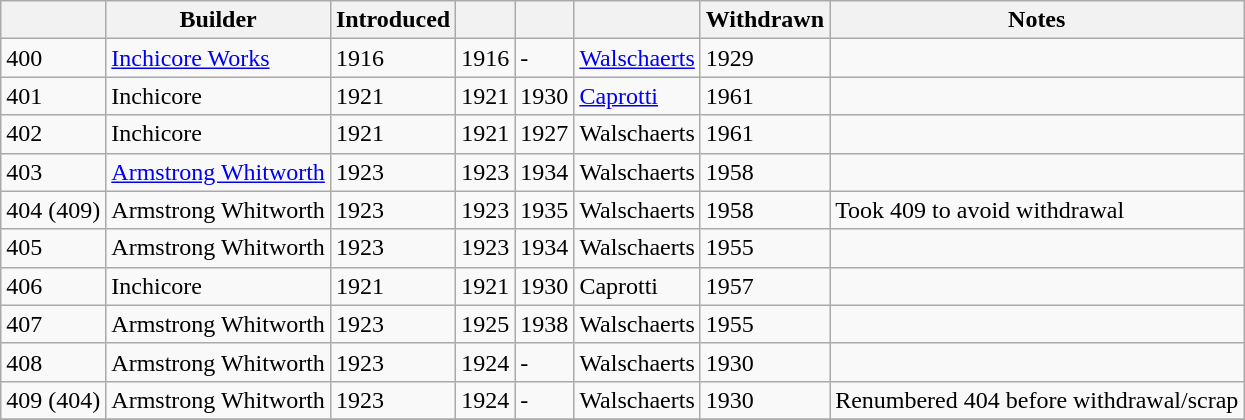<table class="wikitable sortable">
<tr>
<th></th>
<th>Builder</th>
<th>Introduced</th>
<th></th>
<th></th>
<th></th>
<th>Withdrawn</th>
<th>Notes</th>
</tr>
<tr>
<td>400</td>
<td><a href='#'>Inchicore Works</a></td>
<td>1916</td>
<td>1916</td>
<td>-</td>
<td><a href='#'>Walschaerts</a></td>
<td>1929</td>
<td></td>
</tr>
<tr>
<td>401</td>
<td>Inchicore</td>
<td>1921</td>
<td>1921</td>
<td>1930</td>
<td><a href='#'>Caprotti</a></td>
<td>1961</td>
<td></td>
</tr>
<tr>
<td>402</td>
<td>Inchicore</td>
<td>1921</td>
<td>1921</td>
<td>1927</td>
<td>Walschaerts</td>
<td>1961</td>
<td></td>
</tr>
<tr>
<td>403</td>
<td><a href='#'>Armstrong Whitworth</a></td>
<td>1923</td>
<td>1923</td>
<td>1934</td>
<td>Walschaerts</td>
<td>1958</td>
<td></td>
</tr>
<tr>
<td>404 (409)</td>
<td>Armstrong Whitworth</td>
<td>1923</td>
<td>1923</td>
<td>1935</td>
<td>Walschaerts</td>
<td>1958</td>
<td>Took 409 to avoid withdrawal</td>
</tr>
<tr>
<td>405</td>
<td>Armstrong Whitworth</td>
<td>1923</td>
<td>1923</td>
<td>1934</td>
<td>Walschaerts</td>
<td>1955</td>
<td></td>
</tr>
<tr>
<td>406</td>
<td>Inchicore</td>
<td>1921</td>
<td>1921</td>
<td>1930</td>
<td>Caprotti</td>
<td>1957</td>
<td></td>
</tr>
<tr>
<td>407</td>
<td>Armstrong Whitworth</td>
<td>1923</td>
<td>1925</td>
<td>1938</td>
<td>Walschaerts</td>
<td>1955</td>
<td></td>
</tr>
<tr>
<td>408</td>
<td>Armstrong Whitworth</td>
<td>1923</td>
<td>1924</td>
<td>-</td>
<td>Walschaerts</td>
<td>1930</td>
<td></td>
</tr>
<tr>
<td>409 (404)</td>
<td>Armstrong Whitworth</td>
<td>1923</td>
<td>1924</td>
<td>-</td>
<td>Walschaerts</td>
<td>1930</td>
<td>Renumbered 404 before withdrawal/scrap</td>
</tr>
<tr>
</tr>
</table>
